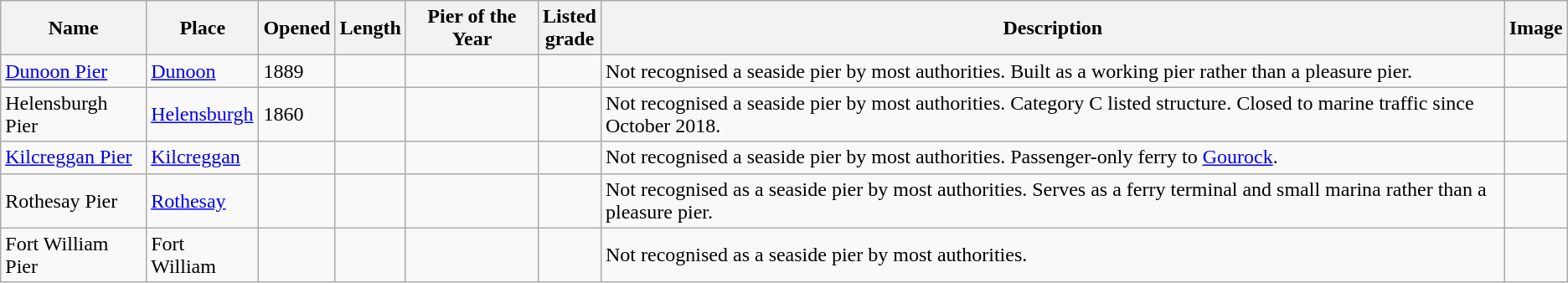<table class="wikitable sortable toptextcells">
<tr>
<th>Name</th>
<th>Place</th>
<th>Opened</th>
<th>Length</th>
<th>Pier of the Year</th>
<th>Listed<br>grade</th>
<th class="unsortable">Description</th>
<th class="unsortable">Image</th>
</tr>
<tr No structure is recognised in Scotland as being a true seaside pier.>
<td><a href='#'>Dunoon Pier</a></td>
<td><a href='#'>Dunoon</a></td>
<td>1889</td>
<td></td>
<td></td>
<td></td>
<td>Not recognised a seaside pier by most authorities. Built as a working pier rather than a pleasure pier.</td>
<td></td>
</tr>
<tr>
<td>Helensburgh Pier</td>
<td><a href='#'>Helensburgh</a></td>
<td>1860</td>
<td></td>
<td></td>
<td></td>
<td>Not recognised a seaside pier by most authorities. Category C listed structure. Closed to marine traffic since October 2018.</td>
<td></td>
</tr>
<tr>
<td><a href='#'>Kilcreggan Pier</a></td>
<td><a href='#'>Kilcreggan</a></td>
<td></td>
<td></td>
<td></td>
<td></td>
<td>Not recognised a seaside pier by most authorities. Passenger-only ferry to <a href='#'>Gourock</a>.</td>
<td></td>
</tr>
<tr>
<td>Rothesay Pier</td>
<td><a href='#'>Rothesay</a></td>
<td></td>
<td></td>
<td></td>
<td></td>
<td>Not recognised as a seaside pier by most authorities. Serves as a ferry terminal and small marina rather than a pleasure pier.</td>
<td></td>
</tr>
<tr>
<td>Fort William Pier</td>
<td>Fort William</td>
<td></td>
<td></td>
<td></td>
<td></td>
<td>Not recognised as a seaside pier by most authorities.</td>
<td></td>
</tr>
</table>
